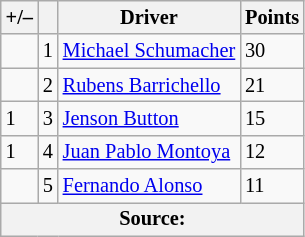<table class="wikitable" style="font-size: 85%;">
<tr>
<th scope="col">+/–</th>
<th scope="col"></th>
<th scope="col">Driver</th>
<th scope="col">Points</th>
</tr>
<tr>
<td></td>
<td align="center">1</td>
<td> <a href='#'>Michael Schumacher</a></td>
<td>30</td>
</tr>
<tr>
<td></td>
<td align="center">2</td>
<td> <a href='#'>Rubens Barrichello</a></td>
<td>21</td>
</tr>
<tr>
<td> 1</td>
<td align="center">3</td>
<td> <a href='#'>Jenson Button</a></td>
<td>15</td>
</tr>
<tr>
<td> 1</td>
<td align="center">4</td>
<td> <a href='#'>Juan Pablo Montoya</a></td>
<td>12</td>
</tr>
<tr>
<td></td>
<td align="center">5</td>
<td> <a href='#'>Fernando Alonso</a></td>
<td>11</td>
</tr>
<tr>
<th colspan=4>Source: </th>
</tr>
</table>
